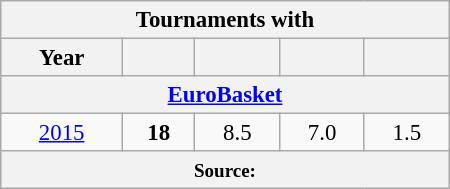<table class="wikitable" style="font-size:95%; text-align:center;" width="300">
<tr>
<th colspan=5>Tournaments with </th>
</tr>
<tr>
<th>Year</th>
<th></th>
<th></th>
<th></th>
<th></th>
</tr>
<tr>
<th colspan=5><a href='#'>EuroBasket</a></th>
</tr>
<tr>
<td><a href='#'>2015</a></td>
<td><strong>18</strong></td>
<td>8.5</td>
<td>7.0</td>
<td>1.5</td>
</tr>
<tr>
<th colspan=5><small>Source: </small></th>
</tr>
</table>
